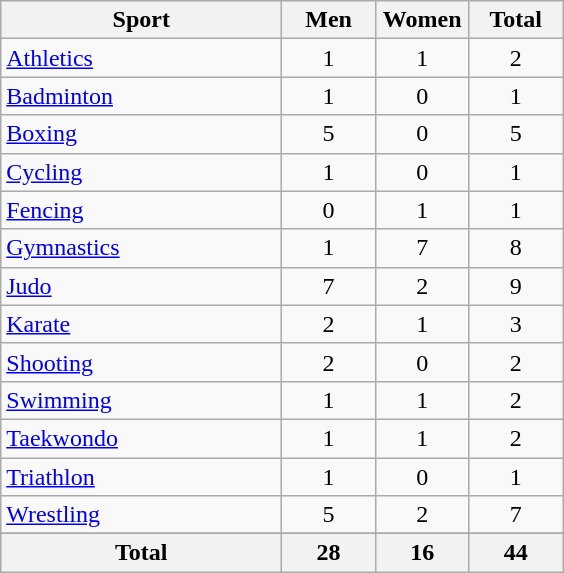<table class="wikitable sortable" style="text-align:center;">
<tr>
<th width=180>Sport</th>
<th width=55>Men</th>
<th width=55>Women</th>
<th width=55>Total</th>
</tr>
<tr>
<td align=left><a href='#'>Athletics</a></td>
<td>1</td>
<td>1</td>
<td>2</td>
</tr>
<tr>
<td align=left><a href='#'>Badminton</a></td>
<td>1</td>
<td>0</td>
<td>1</td>
</tr>
<tr>
<td align=left><a href='#'>Boxing</a></td>
<td>5</td>
<td>0</td>
<td>5</td>
</tr>
<tr>
<td align=left><a href='#'>Cycling</a></td>
<td>1</td>
<td>0</td>
<td>1</td>
</tr>
<tr>
<td align=left><a href='#'>Fencing</a></td>
<td>0</td>
<td>1</td>
<td>1</td>
</tr>
<tr>
<td align=left><a href='#'>Gymnastics</a></td>
<td>1</td>
<td>7</td>
<td>8</td>
</tr>
<tr>
<td align=left><a href='#'>Judo</a></td>
<td>7</td>
<td>2</td>
<td>9</td>
</tr>
<tr>
<td align=left><a href='#'>Karate</a></td>
<td>2</td>
<td>1</td>
<td>3</td>
</tr>
<tr>
<td align=left><a href='#'>Shooting</a></td>
<td>2</td>
<td>0</td>
<td>2</td>
</tr>
<tr>
<td align=left><a href='#'>Swimming</a></td>
<td>1</td>
<td>1</td>
<td>2</td>
</tr>
<tr>
<td align=left><a href='#'>Taekwondo</a></td>
<td>1</td>
<td>1</td>
<td>2</td>
</tr>
<tr>
<td align=left><a href='#'>Triathlon</a></td>
<td>1</td>
<td>0</td>
<td>1</td>
</tr>
<tr>
<td align=left><a href='#'>Wrestling</a></td>
<td>5</td>
<td>2</td>
<td>7</td>
</tr>
<tr>
</tr>
<tr class="sortbottom">
<th>Total</th>
<th>28</th>
<th>16</th>
<th>44</th>
</tr>
</table>
